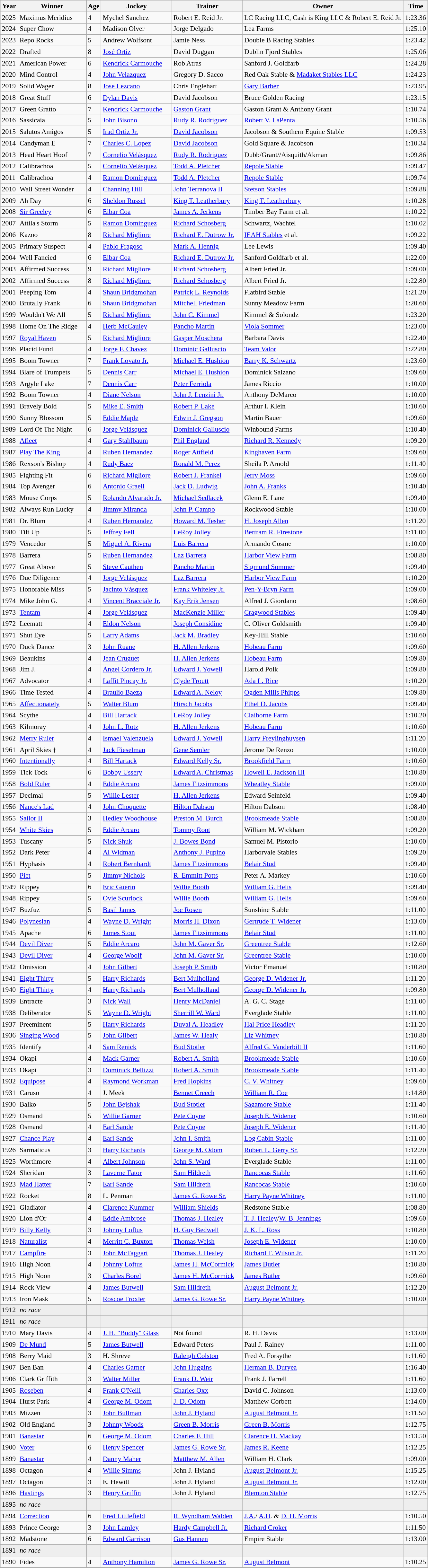<table class="wikitable sortable" style="font-size:90%">
<tr>
<th style="width:30px">Year<br></th>
<th style="width:135px">Winner<br></th>
<th style="width:20px">Age<br></th>
<th style="width:140px">Jockey<br></th>
<th style="width:140px">Trainer<br></th>
<th>Owner<br></th>
<th style="width:25px">Time<br></th>
</tr>
<tr>
<td>2025</td>
<td>Maximus Meridius</td>
<td>4</td>
<td>Mychel Sanchez</td>
<td>Robert E. Reid Jr.</td>
<td>LC Racing LLC, Cash is King LLC & Robert E. Reid Jr.</td>
<td>1:23.36</td>
</tr>
<tr>
<td>2024</td>
<td>Super Chow</td>
<td>4</td>
<td>Madison Olver</td>
<td>Jorge Delgado</td>
<td>Lea Farms</td>
<td>1:25.10</td>
</tr>
<tr>
<td>2023</td>
<td>Repo Rocks</td>
<td>5</td>
<td>Andrew Wolfsont</td>
<td>Jamie Ness</td>
<td>Double B Racing Stables</td>
<td>1:23.42</td>
</tr>
<tr>
<td>2022</td>
<td>Drafted</td>
<td>8</td>
<td><a href='#'>José Ortiz</a></td>
<td>David Duggan</td>
<td>Dublin Fjord Stables</td>
<td>1:25.06</td>
</tr>
<tr>
<td>2021</td>
<td>American Power</td>
<td>6</td>
<td><a href='#'>Kendrick Carmouche</a></td>
<td>Rob Atras</td>
<td>Sanford J. Goldfarb</td>
<td>1:24.28</td>
</tr>
<tr>
<td>2020</td>
<td>Mind Control</td>
<td>4</td>
<td><a href='#'>John Velazquez</a></td>
<td>Gregory D. Sacco</td>
<td>Red Oak Stable & <a href='#'>Madaket Stables LLC</a></td>
<td>1:24.23</td>
</tr>
<tr>
<td>2019</td>
<td>Solid Wager</td>
<td>8</td>
<td><a href='#'>Jose Lezcano</a></td>
<td>Chris Englehart</td>
<td><a href='#'>Gary Barber</a></td>
<td>1:23.95</td>
</tr>
<tr>
<td>2018</td>
<td>Great Stuff</td>
<td>6</td>
<td><a href='#'>Dylan Davis</a></td>
<td>David Jacobson</td>
<td>Bruce Golden Racing</td>
<td>1:23.15</td>
</tr>
<tr>
<td>2017</td>
<td>Green Gratto</td>
<td>7</td>
<td><a href='#'>Kendrick Carmouche</a></td>
<td><a href='#'>Gaston Grant</a></td>
<td>Gaston Grant & Anthony Grant</td>
<td>1:10.74</td>
</tr>
<tr>
<td>2016</td>
<td>Sassicaia</td>
<td>5</td>
<td><a href='#'>John Bisono</a></td>
<td><a href='#'>Rudy R. Rodriguez</a></td>
<td><a href='#'>Robert V. LaPenta</a></td>
<td>1:10.56</td>
</tr>
<tr>
<td>2015</td>
<td>Salutos Amigos</td>
<td>5</td>
<td><a href='#'>Irad Ortiz Jr.</a></td>
<td><a href='#'>David Jacobson</a></td>
<td>Jacobson & Southern Equine Stable</td>
<td>1:09.53</td>
</tr>
<tr>
<td>2014</td>
<td>Candyman E</td>
<td>7</td>
<td><a href='#'>Charles C. Lopez</a></td>
<td><a href='#'>David Jacobson</a></td>
<td>Gold Square & Jacobson</td>
<td>1:10.34</td>
</tr>
<tr>
<td>2013</td>
<td>Head Heart Hoof</td>
<td>7</td>
<td><a href='#'>Cornelio Velásquez</a></td>
<td><a href='#'>Rudy R. Rodriguez</a></td>
<td>Dubb/Grant//Aisquith/Akman</td>
<td>1:09.86</td>
</tr>
<tr>
<td>2012</td>
<td>Calibrachoa</td>
<td>5</td>
<td><a href='#'>Cornelio Velásquez</a></td>
<td><a href='#'>Todd A. Pletcher</a></td>
<td><a href='#'>Repole Stable</a></td>
<td>1:09.47</td>
</tr>
<tr>
<td>2011</td>
<td>Calibrachoa</td>
<td>4</td>
<td><a href='#'>Ramon Domínguez</a></td>
<td><a href='#'>Todd A. Pletcher</a></td>
<td><a href='#'>Repole Stable</a></td>
<td>1:09.74</td>
</tr>
<tr>
<td>2010</td>
<td>Wall Street Wonder</td>
<td>4</td>
<td><a href='#'>Channing Hill</a></td>
<td><a href='#'>John Terranova II</a></td>
<td><a href='#'>Stetson Stables</a></td>
<td>1:09.88</td>
</tr>
<tr>
<td>2009</td>
<td>Ah Day</td>
<td>6</td>
<td><a href='#'>Sheldon Russel</a></td>
<td><a href='#'>King T. Leatherbury</a></td>
<td><a href='#'>King T. Leatherbury</a></td>
<td>1:10.28</td>
</tr>
<tr>
<td>2008</td>
<td><a href='#'>Sir Greeley</a></td>
<td>6</td>
<td><a href='#'>Eibar Coa</a></td>
<td><a href='#'>James A. Jerkens</a></td>
<td>Timber Bay Farm et al.</td>
<td>1:10.22</td>
</tr>
<tr>
<td>2007</td>
<td>Attila's Storm</td>
<td>5</td>
<td><a href='#'>Ramon Domínguez</a></td>
<td><a href='#'>Richard Schosberg</a></td>
<td>Schwartz, Wachtel</td>
<td>1:10.02</td>
</tr>
<tr>
<td>2006</td>
<td>Kazoo</td>
<td>8</td>
<td><a href='#'>Richard Migliore</a></td>
<td><a href='#'>Richard E. Dutrow Jr.</a></td>
<td><a href='#'>IEAH Stables</a> et al.</td>
<td>1:09.22</td>
</tr>
<tr>
<td>2005</td>
<td>Primary Suspect</td>
<td>4</td>
<td><a href='#'>Pablo Fragoso</a></td>
<td><a href='#'>Mark A. Hennig</a></td>
<td>Lee Lewis</td>
<td>1:09.40</td>
</tr>
<tr>
<td>2004</td>
<td>Well Fancied</td>
<td>6</td>
<td><a href='#'>Eibar Coa</a></td>
<td><a href='#'>Richard E. Dutrow Jr.</a></td>
<td>Sanford Goldfarb et al.</td>
<td>1:22.00</td>
</tr>
<tr>
<td>2003</td>
<td>Affirmed Success</td>
<td>9</td>
<td><a href='#'>Richard Migliore</a></td>
<td><a href='#'>Richard Schosberg</a></td>
<td>Albert Fried Jr.</td>
<td>1:09.00</td>
</tr>
<tr>
<td>2002</td>
<td>Affirmed Success</td>
<td>8</td>
<td><a href='#'>Richard Migliore</a></td>
<td><a href='#'>Richard Schosberg</a></td>
<td>Albert Fried Jr.</td>
<td>1:22.80</td>
</tr>
<tr>
<td>2001</td>
<td>Peeping Tom</td>
<td>4</td>
<td><a href='#'>Shaun Bridgmohan</a></td>
<td><a href='#'>Patrick L. Reynolds</a></td>
<td>Flatbird Stable</td>
<td>1:21.20</td>
</tr>
<tr>
<td>2000</td>
<td>Brutally Frank</td>
<td>6</td>
<td><a href='#'>Shaun Bridgmohan</a></td>
<td><a href='#'>Mitchell Friedman</a></td>
<td>Sunny Meadow Farm</td>
<td>1:20.60</td>
</tr>
<tr>
<td>1999</td>
<td>Wouldn't We All</td>
<td>5</td>
<td><a href='#'>Richard Migliore</a></td>
<td><a href='#'>John C. Kimmel</a></td>
<td>Kimmel & Solondz</td>
<td>1:23.20</td>
</tr>
<tr>
<td>1998</td>
<td>Home On The Ridge</td>
<td>4</td>
<td><a href='#'>Herb McCauley</a></td>
<td><a href='#'>Pancho Martin</a></td>
<td><a href='#'>Viola Sommer</a></td>
<td>1:23.00</td>
</tr>
<tr>
<td>1997</td>
<td><a href='#'>Royal Haven</a></td>
<td>5</td>
<td><a href='#'>Richard Migliore</a></td>
<td><a href='#'>Gasper Moschera</a></td>
<td>Barbara Davis</td>
<td>1:22.40</td>
</tr>
<tr>
<td>1996</td>
<td>Placid Fund</td>
<td>4</td>
<td><a href='#'>Jorge F. Chavez</a></td>
<td><a href='#'>Dominic Galluscio</a></td>
<td><a href='#'>Team Valor</a></td>
<td>1:22.80</td>
</tr>
<tr>
<td>1995</td>
<td>Boom Towner</td>
<td>7</td>
<td><a href='#'>Frank Lovato Jr.</a></td>
<td><a href='#'>Michael E. Hushion</a></td>
<td><a href='#'>Barry K. Schwartz</a></td>
<td>1:23.60</td>
</tr>
<tr>
<td>1994</td>
<td>Blare of Trumpets</td>
<td>5</td>
<td><a href='#'>Dennis Carr</a></td>
<td><a href='#'>Michael E. Hushion</a></td>
<td>Dominick Salzano</td>
<td>1:09.60</td>
</tr>
<tr>
<td>1993</td>
<td>Argyle Lake</td>
<td>7</td>
<td><a href='#'>Dennis Carr</a></td>
<td><a href='#'>Peter Ferriola</a></td>
<td>James Riccio</td>
<td>1:10.00</td>
</tr>
<tr>
<td>1992</td>
<td>Boom Towner</td>
<td>4</td>
<td><a href='#'>Diane Nelson</a></td>
<td><a href='#'>John J. Lenzini Jr.</a></td>
<td>Anthony DeMarco</td>
<td>1:10.00</td>
</tr>
<tr>
<td>1991</td>
<td>Bravely Bold</td>
<td>5</td>
<td><a href='#'>Mike E. Smith</a></td>
<td><a href='#'>Robert P. Lake</a></td>
<td>Arthur I. Klein</td>
<td>1:10.60</td>
</tr>
<tr>
<td>1990</td>
<td>Sunny Blossom</td>
<td>5</td>
<td><a href='#'>Eddie Maple</a></td>
<td><a href='#'>Edwin J. Gregson</a></td>
<td>Martin Bauer</td>
<td>1:09.60</td>
</tr>
<tr>
<td>1989</td>
<td>Lord Of The Night</td>
<td>6</td>
<td><a href='#'>Jorge Velásquez</a></td>
<td><a href='#'>Dominick Galluscio</a></td>
<td>Winbound Farms</td>
<td>1:10.40</td>
</tr>
<tr>
<td>1988</td>
<td><a href='#'>Afleet</a></td>
<td>4</td>
<td><a href='#'>Gary Stahlbaum</a></td>
<td><a href='#'>Phil England</a></td>
<td><a href='#'>Richard R. Kennedy</a></td>
<td>1:09.20</td>
</tr>
<tr>
<td>1987</td>
<td><a href='#'>Play The King</a></td>
<td>4</td>
<td><a href='#'>Ruben Hernandez</a></td>
<td><a href='#'>Roger Attfield</a></td>
<td><a href='#'>Kinghaven Farm</a></td>
<td>1:09.60</td>
</tr>
<tr>
<td>1986</td>
<td>Rexson's Bishop</td>
<td>4</td>
<td><a href='#'>Rudy Baez</a></td>
<td><a href='#'>Ronald M. Perez</a></td>
<td>Sheila P. Arnold</td>
<td>1:11.40</td>
</tr>
<tr>
<td>1985</td>
<td>Fighting Fit</td>
<td>6</td>
<td><a href='#'>Richard Migliore</a></td>
<td><a href='#'>Robert J. Frankel</a></td>
<td><a href='#'>Jerry Moss</a></td>
<td>1:09.60</td>
</tr>
<tr>
<td>1984</td>
<td>Top Avenger</td>
<td>6</td>
<td><a href='#'>Antonio Graell</a></td>
<td><a href='#'>Jack D. Ludwig</a></td>
<td><a href='#'>John A. Franks</a></td>
<td>1:10.40</td>
</tr>
<tr>
<td>1983</td>
<td>Mouse Corps</td>
<td>5</td>
<td><a href='#'>Rolando Alvarado Jr.</a></td>
<td><a href='#'>Michael Sedlacek</a></td>
<td>Glenn E. Lane</td>
<td>1:09.40</td>
</tr>
<tr>
<td>1982</td>
<td>Always Run Lucky</td>
<td>4</td>
<td><a href='#'>Jimmy Miranda</a></td>
<td><a href='#'>John P. Campo</a></td>
<td>Rockwood Stable</td>
<td>1:10.00</td>
</tr>
<tr>
<td>1981</td>
<td>Dr. Blum</td>
<td>4</td>
<td><a href='#'>Ruben Hernandez</a></td>
<td><a href='#'>Howard M. Tesher</a></td>
<td><a href='#'>H. Joseph Allen</a></td>
<td>1:11.20</td>
</tr>
<tr>
<td>1980</td>
<td>Tilt Up</td>
<td>5</td>
<td><a href='#'>Jeffrey Fell</a></td>
<td><a href='#'>LeRoy Jolley</a></td>
<td><a href='#'>Bertram R. Firestone</a></td>
<td>1:11.00</td>
</tr>
<tr>
<td>1979</td>
<td>Vencedor</td>
<td>5</td>
<td><a href='#'>Miguel A. Rivera</a></td>
<td><a href='#'>Luis Barrera</a></td>
<td>Armando Cosme</td>
<td>1:10.00</td>
</tr>
<tr>
<td>1978</td>
<td>Barrera</td>
<td>5</td>
<td><a href='#'>Ruben Hernandez</a></td>
<td><a href='#'>Laz Barrera</a></td>
<td><a href='#'>Harbor View Farm</a></td>
<td>1:08.80</td>
</tr>
<tr>
<td>1977</td>
<td>Great Above</td>
<td>5</td>
<td><a href='#'>Steve Cauthen</a></td>
<td><a href='#'>Pancho Martin</a></td>
<td><a href='#'>Sigmund Sommer</a></td>
<td>1:09.40</td>
</tr>
<tr>
<td>1976</td>
<td>Due Diligence</td>
<td>4</td>
<td><a href='#'>Jorge Velásquez</a></td>
<td><a href='#'>Laz Barrera</a></td>
<td><a href='#'>Harbor View Farm</a></td>
<td>1:10.20</td>
</tr>
<tr>
<td>1975</td>
<td>Honorable Miss</td>
<td>5</td>
<td><a href='#'>Jacinto Vásquez</a></td>
<td><a href='#'>Frank Whiteley Jr.</a></td>
<td><a href='#'>Pen-Y-Bryn Farm</a></td>
<td>1:09.00</td>
</tr>
<tr>
<td>1974</td>
<td>Mike John G.</td>
<td>4</td>
<td><a href='#'>Vincent Bracciale Jr.</a></td>
<td><a href='#'>Kay Erik Jensen</a></td>
<td>Alfred J. Giordano</td>
<td>1:08.60</td>
</tr>
<tr>
<td>1973</td>
<td><a href='#'>Tentam</a></td>
<td>4</td>
<td><a href='#'>Jorge Velásquez</a></td>
<td><a href='#'>MacKenzie Miller</a></td>
<td><a href='#'>Cragwood Stables</a></td>
<td>1:09.40</td>
</tr>
<tr>
<td>1972</td>
<td>Leematt</td>
<td>4</td>
<td><a href='#'>Eldon Nelson</a></td>
<td><a href='#'>Joseph Considine</a></td>
<td>C. Oliver Goldsmith</td>
<td>1:09.40</td>
</tr>
<tr>
<td>1971</td>
<td>Shut Eye</td>
<td>5</td>
<td><a href='#'>Larry Adams</a></td>
<td><a href='#'>Jack M. Bradley</a></td>
<td>Key-Hill Stable</td>
<td>1:10.60</td>
</tr>
<tr>
<td>1970</td>
<td>Duck Dance</td>
<td>3</td>
<td><a href='#'>John Ruane</a></td>
<td><a href='#'>H. Allen Jerkens</a></td>
<td><a href='#'>Hobeau Farm</a></td>
<td>1:09.60</td>
</tr>
<tr>
<td>1969</td>
<td>Beaukins</td>
<td>4</td>
<td><a href='#'>Jean Cruguet</a></td>
<td><a href='#'>H. Allen Jerkens</a></td>
<td><a href='#'>Hobeau Farm</a></td>
<td>1:09.80</td>
</tr>
<tr>
<td>1968</td>
<td>Jim J.</td>
<td>4</td>
<td><a href='#'>Ángel Cordero Jr.</a></td>
<td><a href='#'>Edward J. Yowell</a></td>
<td>Harold Polk</td>
<td>1:09.80</td>
</tr>
<tr>
<td>1967</td>
<td>Advocator</td>
<td>4</td>
<td><a href='#'>Laffit Pincay Jr.</a></td>
<td><a href='#'>Clyde Troutt</a></td>
<td><a href='#'>Ada L. Rice</a></td>
<td>1:10.20</td>
</tr>
<tr>
<td>1966</td>
<td>Time Tested</td>
<td>4</td>
<td><a href='#'>Braulio Baeza</a></td>
<td><a href='#'>Edward A. Neloy</a></td>
<td><a href='#'>Ogden Mills Phipps</a></td>
<td>1:09.80</td>
</tr>
<tr>
<td>1965</td>
<td><a href='#'>Affectionately</a></td>
<td>5</td>
<td><a href='#'>Walter Blum</a></td>
<td><a href='#'>Hirsch Jacobs</a></td>
<td><a href='#'>Ethel D. Jacobs</a></td>
<td>1:09.40</td>
</tr>
<tr>
<td>1964</td>
<td>Scythe</td>
<td>4</td>
<td><a href='#'>Bill Hartack</a></td>
<td><a href='#'>LeRoy Jolley</a></td>
<td><a href='#'>Claiborne Farm</a></td>
<td>1:10.20</td>
</tr>
<tr>
<td>1963</td>
<td>Kilmoray</td>
<td>4</td>
<td><a href='#'>John L. Rotz</a></td>
<td><a href='#'>H. Allen Jerkens</a></td>
<td><a href='#'>Hobeau Farm</a></td>
<td>1:10.60</td>
</tr>
<tr>
<td>1962</td>
<td><a href='#'>Merry Ruler</a></td>
<td>4</td>
<td><a href='#'>Ismael Valenzuela</a></td>
<td><a href='#'>Edward J. Yowell</a></td>
<td><a href='#'>Harry Freylinghuysen</a></td>
<td>1:11.20</td>
</tr>
<tr>
<td>1961</td>
<td>April Skies †</td>
<td>4</td>
<td><a href='#'>Jack Fieselman</a></td>
<td><a href='#'>Gene Semler</a></td>
<td>Jerome De Renzo</td>
<td>1:10.00</td>
</tr>
<tr>
<td>1960</td>
<td><a href='#'>Intentionally</a></td>
<td>4</td>
<td><a href='#'>Bill Hartack</a></td>
<td><a href='#'>Edward Kelly Sr.</a></td>
<td><a href='#'>Brookfield Farm</a></td>
<td>1:10.60</td>
</tr>
<tr>
<td>1959</td>
<td>Tick Tock</td>
<td>6</td>
<td><a href='#'>Bobby Ussery</a></td>
<td><a href='#'>Edward A. Christmas</a></td>
<td><a href='#'>Howell E. Jackson III</a></td>
<td>1:10.80</td>
</tr>
<tr>
<td>1958</td>
<td><a href='#'>Bold Ruler</a></td>
<td>4</td>
<td><a href='#'>Eddie Arcaro</a></td>
<td><a href='#'>James Fitzsimmons</a></td>
<td><a href='#'>Wheatley Stable</a></td>
<td>1:09.00</td>
</tr>
<tr>
<td>1957</td>
<td>Decimal</td>
<td>5</td>
<td><a href='#'>Willie Lester</a></td>
<td><a href='#'>H. Allen Jerkens</a></td>
<td>Edward Seinfeld</td>
<td>1:09.40</td>
</tr>
<tr>
<td>1956</td>
<td><a href='#'>Nance's Lad</a></td>
<td>4</td>
<td><a href='#'>John Choquette</a></td>
<td><a href='#'>Hilton Dabson</a></td>
<td>Hilton Dabson</td>
<td>1:08.40</td>
</tr>
<tr>
<td>1955</td>
<td><a href='#'>Sailor II</a></td>
<td>3</td>
<td><a href='#'>Hedley Woodhouse</a></td>
<td><a href='#'>Preston M. Burch</a></td>
<td><a href='#'>Brookmeade Stable</a></td>
<td>1:08.80</td>
</tr>
<tr>
<td>1954</td>
<td><a href='#'>White Skies</a></td>
<td>5</td>
<td><a href='#'>Eddie Arcaro</a></td>
<td><a href='#'>Tommy Root</a></td>
<td>William M. Wickham</td>
<td>1:09.20</td>
</tr>
<tr>
<td>1953</td>
<td>Tuscany</td>
<td>5</td>
<td><a href='#'>Nick Shuk</a></td>
<td><a href='#'>J. Bowes Bond</a></td>
<td>Samuel M. Pistorio</td>
<td>1:10.00</td>
</tr>
<tr>
<td>1952</td>
<td>Dark Peter</td>
<td>4</td>
<td><a href='#'>Al Widman</a></td>
<td><a href='#'>Anthony J. Pupino</a></td>
<td>Harborvale Stables</td>
<td>1:09.20</td>
</tr>
<tr>
<td>1951</td>
<td>Hyphasis</td>
<td>4</td>
<td><a href='#'>Robert Bernhardt</a></td>
<td><a href='#'>James Fitzsimmons</a></td>
<td><a href='#'>Belair Stud</a></td>
<td>1:09.40</td>
</tr>
<tr>
<td>1950</td>
<td><a href='#'>Piet</a></td>
<td>5</td>
<td><a href='#'>Jimmy Nichols</a></td>
<td><a href='#'>R. Emmitt Potts</a></td>
<td>Peter A. Markey</td>
<td>1:10.60</td>
</tr>
<tr>
<td>1949</td>
<td>Rippey</td>
<td>6</td>
<td><a href='#'>Eric Guerin</a></td>
<td><a href='#'>Willie Booth</a></td>
<td><a href='#'>William G. Helis</a></td>
<td>1:09.40</td>
</tr>
<tr>
<td>1948</td>
<td>Rippey</td>
<td>5</td>
<td><a href='#'>Ovie Scurlock</a></td>
<td><a href='#'>Willie Booth</a></td>
<td><a href='#'>William G. Helis</a></td>
<td>1:09.60</td>
</tr>
<tr>
<td>1947</td>
<td>Buzfuz</td>
<td>5</td>
<td><a href='#'>Basil James</a></td>
<td><a href='#'>Joe Rosen</a></td>
<td>Sunshine Stable</td>
<td>1:11.00</td>
</tr>
<tr>
<td>1946</td>
<td><a href='#'>Polynesian</a></td>
<td>4</td>
<td><a href='#'>Wayne D. Wright</a></td>
<td><a href='#'>Morris H. Dixon</a></td>
<td><a href='#'>Gertrude T. Widener</a></td>
<td>1:13.00</td>
</tr>
<tr>
<td>1945</td>
<td>Apache</td>
<td>6</td>
<td><a href='#'>James Stout</a></td>
<td><a href='#'>James Fitzsimmons</a></td>
<td><a href='#'>Belair Stud</a></td>
<td>1:11.00</td>
</tr>
<tr>
<td>1944</td>
<td><a href='#'>Devil Diver</a></td>
<td>5</td>
<td><a href='#'>Eddie Arcaro</a></td>
<td><a href='#'>John M. Gaver Sr.</a></td>
<td><a href='#'>Greentree Stable</a></td>
<td>1:12.60</td>
</tr>
<tr>
<td>1943</td>
<td><a href='#'>Devil Diver</a></td>
<td>4</td>
<td><a href='#'>George Woolf</a></td>
<td><a href='#'>John M. Gaver Sr.</a></td>
<td><a href='#'>Greentree Stable</a></td>
<td>1:10.00</td>
</tr>
<tr>
<td>1942</td>
<td>Omission</td>
<td>4</td>
<td><a href='#'>John Gilbert</a></td>
<td><a href='#'>Joseph P. Smith</a></td>
<td>Victor Emanuel</td>
<td>1:10.80</td>
</tr>
<tr>
<td>1941</td>
<td><a href='#'>Eight Thirty</a></td>
<td>5</td>
<td><a href='#'>Harry Richards</a></td>
<td><a href='#'>Bert Mulholland</a></td>
<td><a href='#'>George D. Widener Jr.</a></td>
<td>1:11.20</td>
</tr>
<tr>
<td>1940</td>
<td><a href='#'>Eight Thirty</a></td>
<td>4</td>
<td><a href='#'>Harry Richards</a></td>
<td><a href='#'>Bert Mulholland</a></td>
<td><a href='#'>George D. Widener Jr.</a></td>
<td>1:09.80</td>
</tr>
<tr>
<td>1939</td>
<td>Entracte</td>
<td>3</td>
<td><a href='#'>Nick Wall</a></td>
<td><a href='#'>Henry McDaniel</a></td>
<td>A. G. C. Stage</td>
<td>1:11.00</td>
</tr>
<tr>
<td>1938</td>
<td>Deliberator</td>
<td>5</td>
<td><a href='#'>Wayne D. Wright</a></td>
<td><a href='#'>Sherrill W. Ward</a></td>
<td>Everglade Stable</td>
<td>1:11.00</td>
</tr>
<tr>
<td>1937</td>
<td>Preeminent</td>
<td>5</td>
<td><a href='#'>Harry Richards</a></td>
<td><a href='#'>Duval A. Headley</a></td>
<td><a href='#'>Hal Price Headley</a></td>
<td>1:11.20</td>
</tr>
<tr>
<td>1936</td>
<td><a href='#'>Singing Wood</a></td>
<td>5</td>
<td><a href='#'>John Gilbert</a></td>
<td><a href='#'>James W. Healy</a></td>
<td><a href='#'>Liz Whitney</a></td>
<td>1:10.80</td>
</tr>
<tr>
<td>1935</td>
<td>Identify</td>
<td>4</td>
<td><a href='#'>Sam Renick</a></td>
<td><a href='#'>Bud Stotler</a></td>
<td><a href='#'>Alfred G. Vanderbilt II</a></td>
<td>1:11.60</td>
</tr>
<tr>
<td>1934</td>
<td>Okapi</td>
<td>4</td>
<td><a href='#'>Mack Garner</a></td>
<td><a href='#'>Robert A. Smith</a></td>
<td><a href='#'>Brookmeade Stable</a></td>
<td>1:10.60</td>
</tr>
<tr>
<td>1933</td>
<td>Okapi</td>
<td>3</td>
<td><a href='#'>Dominick Bellizzi</a></td>
<td><a href='#'>Robert A. Smith</a></td>
<td><a href='#'>Brookmeade Stable</a></td>
<td>1:11.40</td>
</tr>
<tr>
<td>1932</td>
<td><a href='#'>Equipose</a></td>
<td>4</td>
<td><a href='#'>Raymond Workman</a></td>
<td><a href='#'>Fred Hopkins</a></td>
<td><a href='#'>C. V. Whitney</a></td>
<td>1:09.60</td>
</tr>
<tr>
<td>1931</td>
<td>Caruso</td>
<td>4</td>
<td>J. Meek</td>
<td><a href='#'>Bennet Creech</a></td>
<td><a href='#'>William R. Coe</a></td>
<td>1:14.80</td>
</tr>
<tr>
<td>1930</td>
<td>Balko</td>
<td>5</td>
<td><a href='#'>John Bejshak</a></td>
<td><a href='#'>Bud Stotler</a></td>
<td><a href='#'>Sagamore Stable</a></td>
<td>1:11.40</td>
</tr>
<tr>
<td>1929</td>
<td>Osmand</td>
<td>5</td>
<td><a href='#'>Willie Garner</a></td>
<td><a href='#'>Pete Coyne</a></td>
<td><a href='#'>Joseph E. Widener</a></td>
<td>1:10.60</td>
</tr>
<tr>
<td>1928</td>
<td>Osmand</td>
<td>4</td>
<td><a href='#'>Earl Sande</a></td>
<td><a href='#'>Pete Coyne</a></td>
<td><a href='#'>Joseph E. Widener</a></td>
<td>1:11.40</td>
</tr>
<tr>
<td>1927</td>
<td><a href='#'>Chance Play</a></td>
<td>4</td>
<td><a href='#'>Earl Sande</a></td>
<td><a href='#'>John I. Smith</a></td>
<td><a href='#'>Log Cabin Stable</a></td>
<td>1:11.00</td>
</tr>
<tr>
<td>1926</td>
<td>Sarmaticus</td>
<td>3</td>
<td><a href='#'>Harry Richards</a></td>
<td><a href='#'>George M. Odom</a></td>
<td><a href='#'>Robert L. Gerry Sr.</a></td>
<td>1:12.20</td>
</tr>
<tr>
<td>1925</td>
<td>Worthmore</td>
<td>4</td>
<td><a href='#'>Albert Johnson</a></td>
<td><a href='#'>John S. Ward</a></td>
<td>Everglade Stable</td>
<td>1:11.00</td>
</tr>
<tr>
<td>1924</td>
<td>Sheridan</td>
<td>3</td>
<td><a href='#'>Laverne Fator</a></td>
<td><a href='#'>Sam Hildreth</a></td>
<td><a href='#'>Rancocas Stable</a></td>
<td>1:11.60</td>
</tr>
<tr>
<td>1923</td>
<td><a href='#'>Mad Hatter</a></td>
<td>7</td>
<td><a href='#'>Earl Sande</a></td>
<td><a href='#'>Sam Hildreth</a></td>
<td><a href='#'>Rancocas Stable</a></td>
<td>1:10.60</td>
</tr>
<tr>
<td>1922</td>
<td>Rocket</td>
<td>8</td>
<td>L. Penman</td>
<td><a href='#'>James G. Rowe Sr.</a></td>
<td><a href='#'>Harry Payne Whitney</a></td>
<td>1:11.00</td>
</tr>
<tr>
<td>1921</td>
<td>Gladiator</td>
<td>4</td>
<td><a href='#'>Clarence Kummer</a></td>
<td><a href='#'>William Shields</a></td>
<td>Redstone Stable</td>
<td>1:08.80</td>
</tr>
<tr>
<td>1920</td>
<td>Lion d'Or</td>
<td>4</td>
<td><a href='#'>Eddie Ambrose</a></td>
<td><a href='#'>Thomas J. Healey</a></td>
<td><a href='#'>T. J. Healey</a>/<a href='#'>W. B. Jennings</a></td>
<td>1:09.60</td>
</tr>
<tr>
<td>1919</td>
<td><a href='#'>Billy Kelly</a></td>
<td>3</td>
<td><a href='#'>Johnny Loftus</a></td>
<td><a href='#'>H. Guy Bedwell</a></td>
<td><a href='#'>J. K. L. Ross</a></td>
<td>1:10.80</td>
</tr>
<tr>
<td>1918</td>
<td><a href='#'>Naturalist</a></td>
<td>4</td>
<td><a href='#'>Merritt C. Buxton</a></td>
<td><a href='#'>Thomas Welsh</a></td>
<td><a href='#'>Joseph E. Widener</a></td>
<td>1:10.00</td>
</tr>
<tr>
<td>1917</td>
<td><a href='#'>Campfire</a></td>
<td>3</td>
<td><a href='#'>John McTaggart</a></td>
<td><a href='#'>Thomas J. Healey</a></td>
<td><a href='#'>Richard T. Wilson Jr.</a></td>
<td>1:11.20</td>
</tr>
<tr>
<td>1916</td>
<td>High Noon</td>
<td>4</td>
<td><a href='#'>Johnny Loftus</a></td>
<td><a href='#'>James H. McCormick</a></td>
<td><a href='#'>James Butler</a></td>
<td>1:10.80</td>
</tr>
<tr>
<td>1915</td>
<td>High Noon</td>
<td>3</td>
<td><a href='#'>Charles Borel</a></td>
<td><a href='#'>James H. McCormick</a></td>
<td><a href='#'>James Butler</a></td>
<td>1:09.60</td>
</tr>
<tr>
<td>1914</td>
<td>Rock View</td>
<td>4</td>
<td><a href='#'>James Butwell</a></td>
<td><a href='#'>Sam Hildreth</a></td>
<td><a href='#'>August Belmont Jr.</a></td>
<td>1:12.20</td>
</tr>
<tr>
<td>1913</td>
<td>Iron Mask</td>
<td>5</td>
<td><a href='#'>Roscoe Troxler</a></td>
<td><a href='#'>James G. Rowe Sr.</a></td>
<td><a href='#'>Harry Payne Whitney</a></td>
<td>1:10.00</td>
</tr>
<tr bgcolor="#eeeeee">
<td>1912</td>
<td><em>no race</em></td>
<td></td>
<td></td>
<td></td>
<td></td>
<td></td>
</tr>
<tr bgcolor="#eeeeee">
<td>1911</td>
<td><em>no race</em></td>
<td></td>
<td></td>
<td></td>
<td></td>
<td></td>
</tr>
<tr>
<td>1910</td>
<td>Mary Davis</td>
<td>4</td>
<td><a href='#'>J. H. "Buddy" Glass</a></td>
<td>Not found</td>
<td>R. H. Davis</td>
<td>1:13.00</td>
</tr>
<tr>
<td>1909</td>
<td><a href='#'>De Mund</a></td>
<td>5</td>
<td><a href='#'>James Butwell</a></td>
<td>Edward Peters</td>
<td>Paul J. Rainey</td>
<td>1:11.00</td>
</tr>
<tr>
<td>1908</td>
<td>Berry Maid</td>
<td>3</td>
<td>H. Shreve</td>
<td><a href='#'>Raleigh Colston</a></td>
<td>Fred A. Forsythe</td>
<td>1:11.60</td>
</tr>
<tr>
<td>1907</td>
<td>Ben Ban</td>
<td>4</td>
<td><a href='#'>Charles Garner</a></td>
<td><a href='#'>John Huggins</a></td>
<td><a href='#'>Herman B. Duryea</a></td>
<td>1:16.40</td>
</tr>
<tr>
<td>1906</td>
<td>Clark Griffith</td>
<td>3</td>
<td><a href='#'>Walter Miller</a></td>
<td><a href='#'>Frank D. Weir</a></td>
<td>Frank J. Farrell</td>
<td>1:11.60</td>
</tr>
<tr>
<td>1905</td>
<td><a href='#'>Roseben</a></td>
<td>4</td>
<td><a href='#'>Frank O'Neill</a></td>
<td><a href='#'>Charles Oxx</a></td>
<td>David C. Johnson</td>
<td>1:13.00</td>
</tr>
<tr>
<td>1904</td>
<td>Hurst Park</td>
<td>4</td>
<td><a href='#'>George M. Odom</a></td>
<td><a href='#'>J. D. Odom</a></td>
<td>Matthew Corbett</td>
<td>1:14.00</td>
</tr>
<tr>
<td>1903</td>
<td>Mizzen</td>
<td>3</td>
<td><a href='#'>John Bullman</a></td>
<td><a href='#'>John J. Hyland</a></td>
<td><a href='#'>August Belmont Jr.</a></td>
<td>1:11.50</td>
</tr>
<tr>
<td>1902</td>
<td>Old England</td>
<td>3</td>
<td><a href='#'>Johnny Woods</a></td>
<td><a href='#'>Green B. Morris</a></td>
<td><a href='#'>Green B. Morris</a></td>
<td>1:12.75</td>
</tr>
<tr>
<td>1901</td>
<td><a href='#'>Banastar</a></td>
<td>6</td>
<td><a href='#'>George M. Odom</a></td>
<td><a href='#'>Charles F. Hill</a></td>
<td><a href='#'>Clarence H. Mackay</a></td>
<td>1:13.50</td>
</tr>
<tr>
<td>1900</td>
<td><a href='#'>Voter</a></td>
<td>6</td>
<td><a href='#'>Henry Spencer</a></td>
<td><a href='#'>James G. Rowe Sr.</a></td>
<td><a href='#'>James R. Keene</a></td>
<td>1:12.25</td>
</tr>
<tr>
<td>1899</td>
<td><a href='#'>Banastar</a></td>
<td>4</td>
<td><a href='#'>Danny Maher</a></td>
<td><a href='#'>Matthew M. Allen</a></td>
<td>William H. Clark</td>
<td>1:09.00</td>
</tr>
<tr>
<td>1898</td>
<td>Octagon</td>
<td>4</td>
<td><a href='#'>Willie Simms</a></td>
<td>John J. Hyland</td>
<td><a href='#'>August Belmont Jr.</a></td>
<td>1:15.25</td>
</tr>
<tr>
<td>1897</td>
<td>Octagon</td>
<td>3</td>
<td>E. Hewitt</td>
<td>John J. Hyland</td>
<td><a href='#'>August Belmont Jr.</a></td>
<td>1:12.00</td>
</tr>
<tr>
<td>1896</td>
<td><a href='#'>Hastings</a></td>
<td>3</td>
<td><a href='#'>Henry Griffin</a></td>
<td>John J. Hyland</td>
<td><a href='#'>Blemton Stable</a></td>
<td>1:12.75</td>
</tr>
<tr bgcolor="#eeeeee">
<td>1895</td>
<td><em>no race</em></td>
<td></td>
<td></td>
<td></td>
<td></td>
<td></td>
</tr>
<tr>
<td>1894</td>
<td><a href='#'>Correction</a></td>
<td>6</td>
<td><a href='#'>Fred Littlefield</a></td>
<td><a href='#'>R. Wyndham Walden</a></td>
<td><a href='#'>J.A.</a>/ <a href='#'>A.H</a>. & <a href='#'>D. H. Morris</a></td>
<td>1:10.50</td>
</tr>
<tr>
<td>1893</td>
<td>Prince George</td>
<td>3</td>
<td><a href='#'>John Lamley</a></td>
<td><a href='#'>Hardy Campbell Jr.</a></td>
<td><a href='#'>Richard Croker</a></td>
<td>1:11.50</td>
</tr>
<tr>
<td>1892</td>
<td>Madstone</td>
<td>6</td>
<td><a href='#'>Edward Garrison</a></td>
<td><a href='#'>Gus Hannen</a></td>
<td>Empire Stable</td>
<td>1:13.00</td>
</tr>
<tr bgcolor="#eeeeee">
<td>1891</td>
<td><em>no race</em></td>
<td></td>
<td></td>
<td></td>
<td></td>
<td></td>
</tr>
<tr>
<td>1890</td>
<td>Fides</td>
<td>4</td>
<td><a href='#'>Anthony Hamilton</a></td>
<td><a href='#'>James G. Rowe Sr.</a></td>
<td><a href='#'>August Belmont</a></td>
<td>1:10.25</td>
</tr>
</table>
